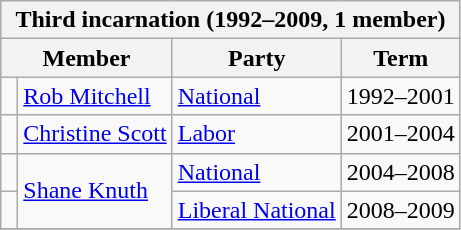<table class="wikitable">
<tr>
<th colspan="4">Third incarnation (1992–2009, 1 member)</th>
</tr>
<tr>
<th colspan="2">Member</th>
<th>Party</th>
<th>Term</th>
</tr>
<tr>
<td> </td>
<td><a href='#'>Rob Mitchell</a></td>
<td><a href='#'>National</a></td>
<td>1992–2001</td>
</tr>
<tr>
<td> </td>
<td><a href='#'>Christine Scott</a></td>
<td><a href='#'>Labor</a></td>
<td>2001–2004</td>
</tr>
<tr>
<td> </td>
<td rowspan="2"><a href='#'>Shane Knuth</a></td>
<td><a href='#'>National</a></td>
<td>2004–2008</td>
</tr>
<tr>
<td> </td>
<td><a href='#'>Liberal National</a></td>
<td>2008–2009</td>
</tr>
<tr>
</tr>
</table>
